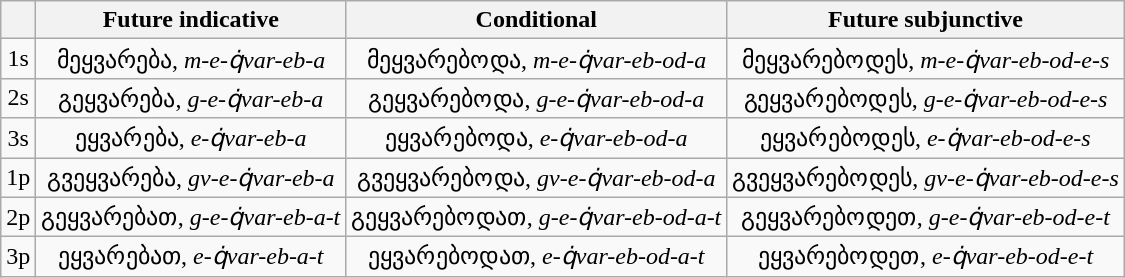<table class="wikitable" style="text-align:center;">
<tr>
<th> </th>
<th>Future indicative</th>
<th>Conditional</th>
<th>Future subjunctive</th>
</tr>
<tr>
<td>1s</td>
<td>მეყვარება, <em>m-e-q̇var-eb-a</em></td>
<td>მეყვარებოდა, <em>m-e-q̇var-eb-od-a</em></td>
<td>მეყვარებოდეს, <em>m-e-q̇var-eb-od-e-s</em></td>
</tr>
<tr>
<td>2s</td>
<td>გეყვარება, <em>g-e-q̇var-eb-a</em></td>
<td>გეყვარებოდა, <em>g-e-q̇var-eb-od-a</em></td>
<td>გეყვარებოდეს, <em>g-e-q̇var-eb-od-e-s</em></td>
</tr>
<tr>
<td>3s</td>
<td>ეყვარება, <em>e-q̇var-eb-a</em></td>
<td>ეყვარებოდა, <em>e-q̇var-eb-od-a</em></td>
<td>ეყვარებოდეს, <em>e-q̇var-eb-od-e-s</em></td>
</tr>
<tr>
<td>1p</td>
<td>გვეყვარება, <em>gv-e-q̇var-eb-a</em></td>
<td>გვეყვარებოდა, <em>gv-e-q̇var-eb-od-a</em></td>
<td>გვეყვარებოდეს, <em>gv-e-q̇var-eb-od-e-s</em></td>
</tr>
<tr>
<td>2p</td>
<td>გეყვარებათ, <em>g-e-q̇var-eb-a-t</em></td>
<td>გეყვარებოდათ, <em>g-e-q̇var-eb-od-a-t</em></td>
<td>გეყვარებოდეთ, <em>g-e-q̇var-eb-od-e-t</em></td>
</tr>
<tr>
<td>3p</td>
<td>ეყვარებათ, <em>e-q̇var-eb-a-t</em></td>
<td>ეყვარებოდათ, <em>e-q̇var-eb-od-a-t</em></td>
<td>ეყვარებოდეთ, <em>e-q̇var-eb-od-e-t</em></td>
</tr>
</table>
